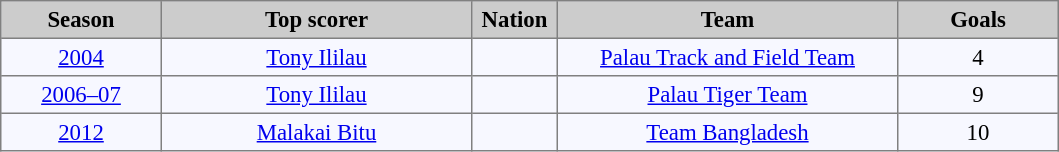<table bgcolor="#f7f8ff" cellpadding="3" cellspacing="0" border="1" style="font-size: 95%; border: gray solid 1px; border-collapse: collapse;">
<tr bgcolor="#CCCCCC" align="center">
<td width="100"><strong>Season</strong></td>
<td width="200"><strong>Top scorer</strong></td>
<td width="50"><strong>Nation</strong></td>
<td width="220"><strong>Team</strong></td>
<td width="100"><strong>Goals</strong></td>
</tr>
<tr align=center>
<td><a href='#'>2004</a></td>
<td><a href='#'>Tony Ililau</a></td>
<td></td>
<td><a href='#'>Palau Track and Field Team</a></td>
<td>4</td>
</tr>
<tr align=center>
<td><a href='#'>2006–07</a></td>
<td><a href='#'>Tony Ililau</a></td>
<td></td>
<td><a href='#'>Palau Tiger Team</a></td>
<td>9</td>
</tr>
<tr align=center>
<td><a href='#'>2012</a></td>
<td><a href='#'>Malakai Bitu</a></td>
<td></td>
<td><a href='#'>Team Bangladesh</a></td>
<td>10</td>
</tr>
</table>
